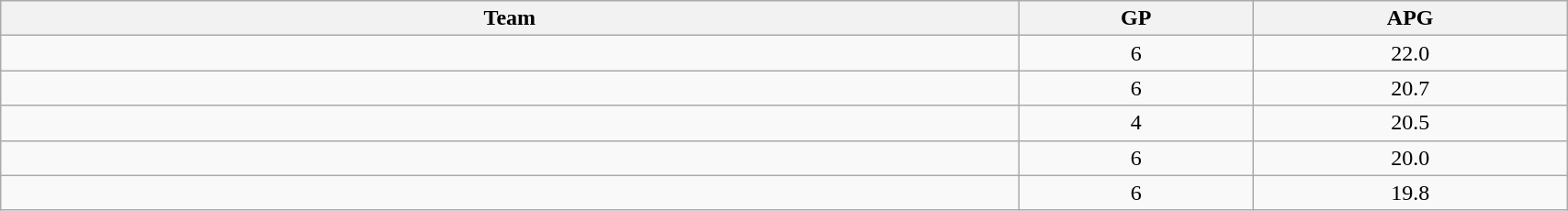<table class=wikitable width="90%">
<tr>
<th width="65%">Team</th>
<th width="15%">GP</th>
<th width="20%">APG</th>
</tr>
<tr>
<td></td>
<td align=center>6</td>
<td align=center>22.0</td>
</tr>
<tr>
<td></td>
<td align=center>6</td>
<td align=center>20.7</td>
</tr>
<tr>
<td></td>
<td align=center>4</td>
<td align=center>20.5</td>
</tr>
<tr>
<td></td>
<td align=center>6</td>
<td align=center>20.0</td>
</tr>
<tr>
<td></td>
<td align=center>6</td>
<td align=center>19.8</td>
</tr>
</table>
